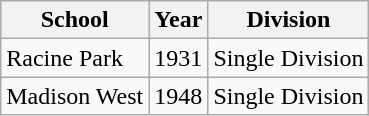<table class="wikitable">
<tr>
<th>School</th>
<th>Year</th>
<th>Division</th>
</tr>
<tr>
<td>Racine Park</td>
<td>1931</td>
<td>Single Division</td>
</tr>
<tr>
<td>Madison West</td>
<td>1948</td>
<td>Single Division</td>
</tr>
</table>
